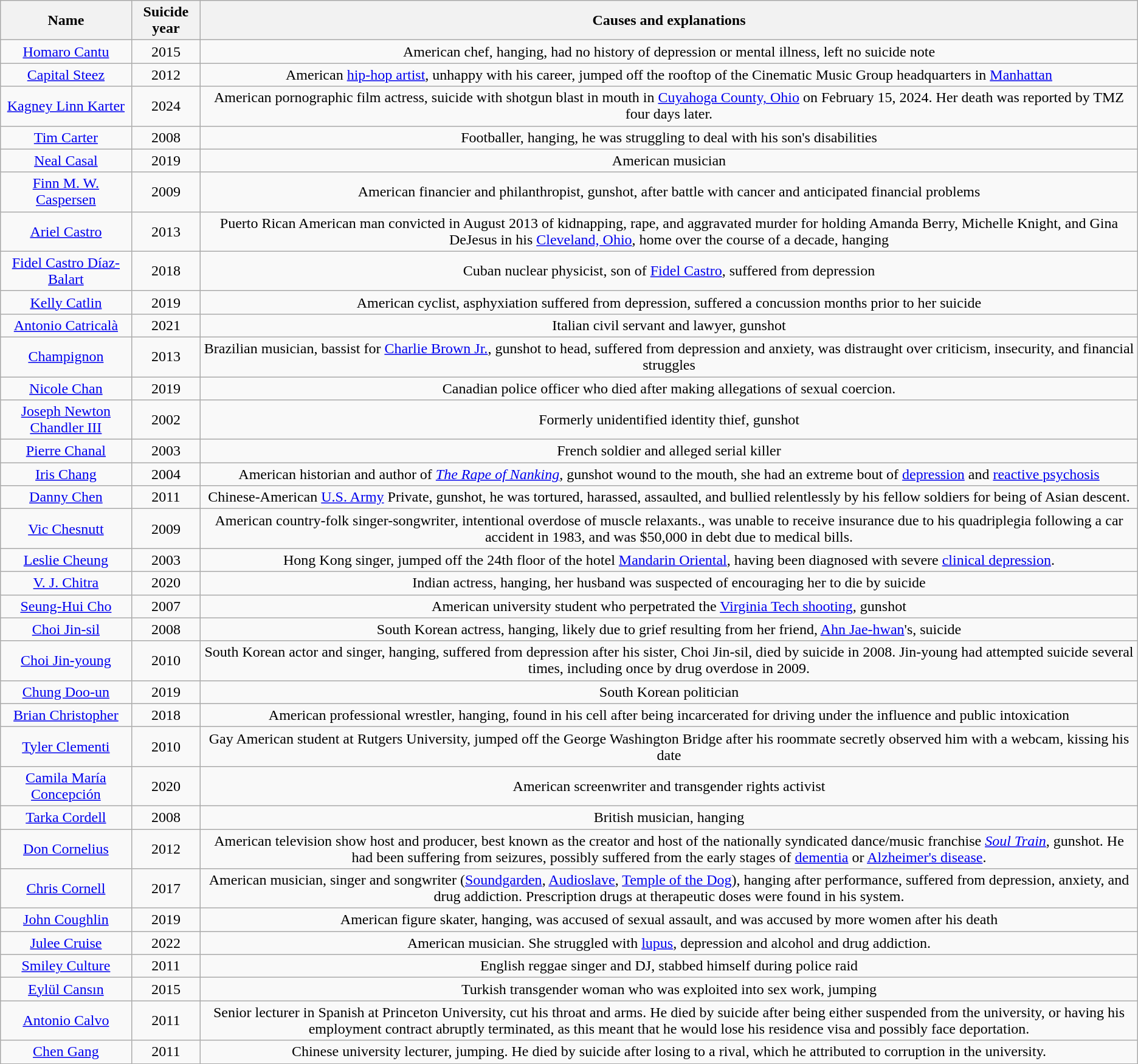<table class="wikitable sortable" style="text-align: center;">
<tr>
<th>Name</th>
<th>Suicide year</th>
<th>Causes and explanations</th>
</tr>
<tr>
<td><a href='#'>Homaro Cantu</a></td>
<td>2015</td>
<td>American chef, hanging, had no history of depression or mental illness, left no suicide note</td>
</tr>
<tr>
<td><a href='#'>Capital Steez</a></td>
<td>2012</td>
<td>American <a href='#'>hip-hop artist</a>, unhappy with his career, jumped off the rooftop of the Cinematic Music Group headquarters in <a href='#'>Manhattan</a></td>
</tr>
<tr>
<td><a href='#'>Kagney Linn Karter</a></td>
<td>2024</td>
<td>American pornographic film actress, suicide with shotgun blast in mouth in <a href='#'>Cuyahoga County, Ohio</a> on February 15, 2024. Her death was reported by TMZ four days later.</td>
</tr>
<tr>
<td><a href='#'>Tim Carter</a></td>
<td>2008</td>
<td>Footballer, hanging, he was struggling to deal with his son's disabilities</td>
</tr>
<tr>
<td><a href='#'>Neal Casal</a></td>
<td>2019</td>
<td>American musician</td>
</tr>
<tr>
<td><a href='#'>Finn M. W. Caspersen</a></td>
<td>2009</td>
<td>American financier and philanthropist, gunshot, after battle with cancer and anticipated financial problems</td>
</tr>
<tr>
<td><a href='#'>Ariel Castro</a></td>
<td>2013</td>
<td>Puerto Rican American man convicted in August 2013 of kidnapping, rape, and aggravated murder for holding Amanda Berry, Michelle Knight, and Gina DeJesus in his <a href='#'>Cleveland, Ohio</a>, home over the course of a decade, hanging</td>
</tr>
<tr>
<td><a href='#'>Fidel Castro Díaz-Balart</a></td>
<td>2018</td>
<td>Cuban nuclear physicist, son of <a href='#'>Fidel Castro</a>, suffered from depression</td>
</tr>
<tr>
<td><a href='#'>Kelly Catlin</a></td>
<td>2019</td>
<td>American cyclist, asphyxiation suffered from depression, suffered a concussion months prior to her suicide</td>
</tr>
<tr>
<td><a href='#'>Antonio Catricalà</a></td>
<td>2021</td>
<td>Italian civil servant and lawyer, gunshot</td>
</tr>
<tr>
<td><a href='#'>Champignon</a></td>
<td>2013</td>
<td>Brazilian musician, bassist for <a href='#'>Charlie Brown Jr.</a>, gunshot to head, suffered from depression and anxiety, was distraught over criticism, insecurity, and financial struggles</td>
</tr>
<tr>
<td><a href='#'>Nicole Chan</a></td>
<td>2019</td>
<td>Canadian police officer who died after making allegations of sexual coercion.</td>
</tr>
<tr>
<td><a href='#'>Joseph Newton Chandler III</a></td>
<td>2002</td>
<td>Formerly unidentified identity thief, gunshot</td>
</tr>
<tr>
<td><a href='#'>Pierre Chanal</a></td>
<td>2003</td>
<td>French soldier and alleged serial killer</td>
</tr>
<tr>
<td><a href='#'>Iris Chang</a></td>
<td>2004</td>
<td>American historian and author of <em><a href='#'>The Rape of Nanking</a></em>, gunshot wound to the mouth, she had an extreme bout of <a href='#'>depression</a> and <a href='#'>reactive psychosis</a></td>
</tr>
<tr>
<td><a href='#'>Danny Chen</a></td>
<td>2011</td>
<td>Chinese-American <a href='#'>U.S. Army</a> Private, gunshot, he was tortured, harassed, assaulted, and bullied relentlessly by his fellow soldiers for being of Asian descent.</td>
</tr>
<tr>
<td><a href='#'>Vic Chesnutt</a></td>
<td>2009</td>
<td>American country-folk singer-songwriter, intentional overdose of muscle relaxants., was unable to receive insurance due to his quadriplegia following a car accident in 1983, and was $50,000 in debt due to medical bills.</td>
</tr>
<tr>
<td><a href='#'>Leslie Cheung</a></td>
<td>2003</td>
<td>Hong Kong singer,  jumped off the 24th floor of the hotel <a href='#'>Mandarin Oriental</a>, having been diagnosed with severe <a href='#'>clinical depression</a>.</td>
</tr>
<tr>
<td><a href='#'>V. J. Chitra</a></td>
<td>2020</td>
<td>Indian actress, hanging, her husband was suspected of encouraging her to die by suicide</td>
</tr>
<tr>
<td><a href='#'>Seung-Hui Cho</a></td>
<td>2007</td>
<td>American university student who perpetrated the <a href='#'>Virginia Tech shooting</a>, gunshot</td>
</tr>
<tr>
<td><a href='#'>Choi Jin-sil</a></td>
<td>2008</td>
<td>South Korean actress, hanging, likely due to grief resulting from her friend, <a href='#'>Ahn Jae-hwan</a>'s, suicide</td>
</tr>
<tr>
<td><a href='#'>Choi Jin-young</a></td>
<td>2010</td>
<td>South Korean actor and singer, hanging, suffered from depression after his sister, Choi Jin-sil, died by suicide in 2008. Jin-young had attempted suicide several times, including once by drug overdose in 2009.</td>
</tr>
<tr>
<td><a href='#'>Chung Doo-un</a></td>
<td>2019</td>
<td>South Korean politician</td>
</tr>
<tr>
<td><a href='#'>Brian Christopher</a></td>
<td>2018</td>
<td>American professional wrestler, hanging, found in his cell after being incarcerated for driving under the influence and public intoxication</td>
</tr>
<tr>
<td><a href='#'>Tyler Clementi</a></td>
<td>2010</td>
<td>Gay American student at Rutgers University, jumped off the George Washington Bridge after his roommate secretly observed him with a webcam, kissing his date</td>
</tr>
<tr>
<td><a href='#'>Camila María Concepción</a></td>
<td>2020</td>
<td>American screenwriter and transgender rights activist</td>
</tr>
<tr>
<td><a href='#'>Tarka Cordell</a></td>
<td>2008</td>
<td>British musician, hanging</td>
</tr>
<tr>
<td><a href='#'>Don Cornelius</a></td>
<td>2012</td>
<td>American television show host and producer, best known as the creator and host of the nationally syndicated dance/music franchise <em><a href='#'>Soul Train</a></em>, gunshot. He had been suffering from seizures, possibly suffered from the early stages of <a href='#'>dementia</a> or <a href='#'>Alzheimer's disease</a>.</td>
</tr>
<tr>
<td><a href='#'>Chris Cornell</a></td>
<td>2017</td>
<td>American musician, singer and songwriter (<a href='#'>Soundgarden</a>, <a href='#'>Audioslave</a>, <a href='#'>Temple of the Dog</a>), hanging after performance, suffered from depression, anxiety, and drug addiction. Prescription drugs at therapeutic doses were found in his system.</td>
</tr>
<tr>
<td><a href='#'>John Coughlin</a></td>
<td>2019</td>
<td>American figure skater, hanging, was accused of sexual assault, and was accused by more women after his death</td>
</tr>
<tr>
<td><a href='#'>Julee Cruise</a></td>
<td>2022</td>
<td>American musician. She struggled with <a href='#'>lupus</a>, depression and alcohol and drug addiction.</td>
</tr>
<tr>
<td><a href='#'>Smiley Culture</a></td>
<td>2011</td>
<td>English reggae singer and DJ, stabbed himself during police raid</td>
</tr>
<tr>
<td><a href='#'>Eylül Cansın</a></td>
<td>2015</td>
<td>Turkish transgender woman who was exploited into sex work, jumping</td>
</tr>
<tr>
<td><a href='#'>Antonio Calvo</a></td>
<td>2011</td>
<td>Senior lecturer in Spanish at Princeton University, cut his throat and arms. He died by suicide after being either suspended from the university, or having his employment contract abruptly terminated, as this meant that he would lose his residence visa and possibly face deportation.</td>
</tr>
<tr>
<td><a href='#'>Chen Gang</a></td>
<td>2011</td>
<td>Chinese university lecturer, jumping. He died by suicide after losing to a rival, which he attributed to corruption in the university.</td>
</tr>
</table>
